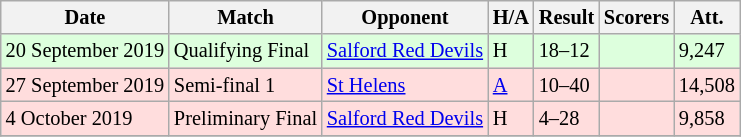<table class="wikitable" style="font-size:85%;">
<tr>
<th>Date</th>
<th>Match</th>
<th>Opponent</th>
<th>H/A</th>
<th>Result</th>
<th>Scorers</th>
<th>Att.</th>
</tr>
<tr style="background:#ddffdd">
<td>20 September 2019</td>
<td>Qualifying Final</td>
<td> <a href='#'>Salford Red Devils</a></td>
<td>H</td>
<td>18–12</td>
<td></td>
<td>9,247</td>
</tr>
<tr style="background:#ffdddd">
<td>27 September 2019</td>
<td>Semi-final 1</td>
<td> <a href='#'>St Helens</a></td>
<td><a href='#'>A</a></td>
<td>10–40</td>
<td></td>
<td>14,508</td>
</tr>
<tr style="background:#ffdddd">
<td>4 October 2019</td>
<td>Preliminary Final</td>
<td> <a href='#'>Salford Red Devils</a></td>
<td>H</td>
<td>4–28</td>
<td></td>
<td>9,858</td>
</tr>
<tr>
</tr>
</table>
